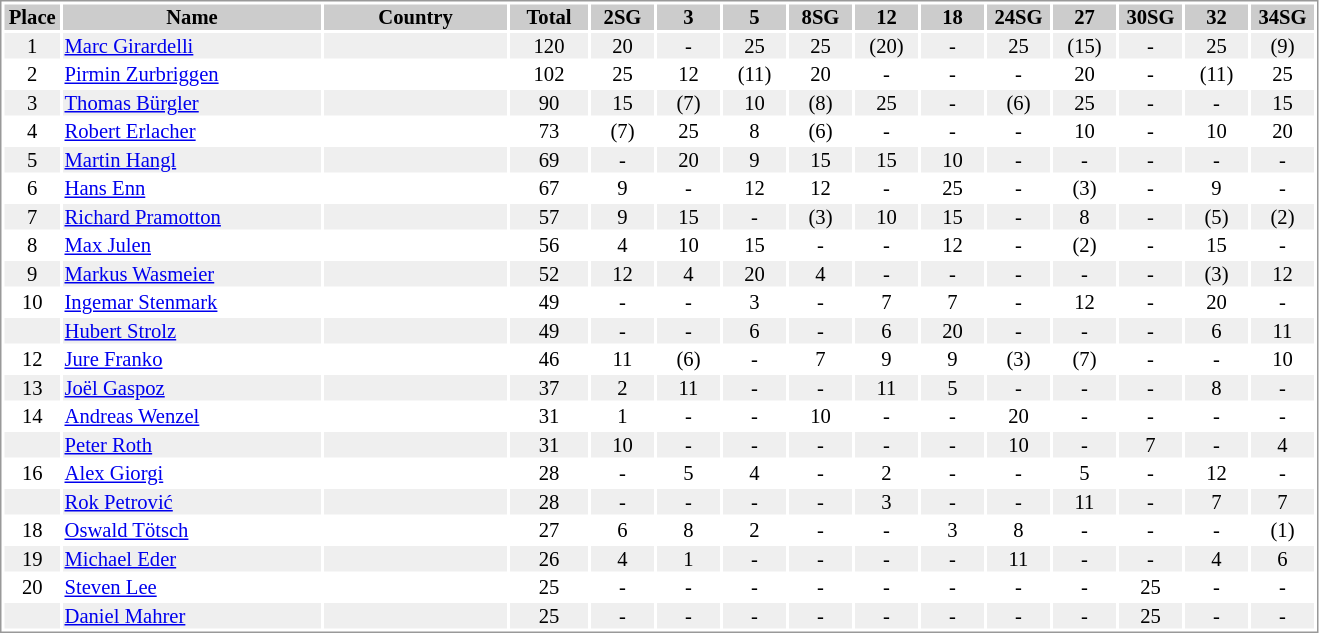<table border="0" style="border: 1px solid #999; background-color:#FFFFFF; text-align:center; font-size:86%; line-height:15px;">
<tr align="center" bgcolor="#CCCCCC">
<th width=35>Place</th>
<th width=170>Name</th>
<th width=120>Country</th>
<th width=50>Total</th>
<th width=40>2SG</th>
<th width=40>3</th>
<th width=40>5</th>
<th width=40>8SG</th>
<th width=40>12</th>
<th width=40>18</th>
<th width=40>24SG</th>
<th width=40>27</th>
<th width=40>30SG</th>
<th width=40>32</th>
<th width=40>34SG</th>
</tr>
<tr bgcolor="#EFEFEF">
<td>1</td>
<td align="left"><a href='#'>Marc Girardelli</a></td>
<td align="left"></td>
<td>120</td>
<td>20</td>
<td>-</td>
<td>25</td>
<td>25</td>
<td>(20)</td>
<td>-</td>
<td>25</td>
<td>(15)</td>
<td>-</td>
<td>25</td>
<td>(9)</td>
</tr>
<tr>
<td>2</td>
<td align="left"><a href='#'>Pirmin Zurbriggen</a></td>
<td align="left"></td>
<td>102</td>
<td>25</td>
<td>12</td>
<td>(11)</td>
<td>20</td>
<td>-</td>
<td>-</td>
<td>-</td>
<td>20</td>
<td>-</td>
<td>(11)</td>
<td>25</td>
</tr>
<tr bgcolor="#EFEFEF">
<td>3</td>
<td align="left"><a href='#'>Thomas Bürgler</a></td>
<td align="left"></td>
<td>90</td>
<td>15</td>
<td>(7)</td>
<td>10</td>
<td>(8)</td>
<td>25</td>
<td>-</td>
<td>(6)</td>
<td>25</td>
<td>-</td>
<td>-</td>
<td>15</td>
</tr>
<tr>
<td>4</td>
<td align="left"><a href='#'>Robert Erlacher</a></td>
<td align="left"></td>
<td>73</td>
<td>(7)</td>
<td>25</td>
<td>8</td>
<td>(6)</td>
<td>-</td>
<td>-</td>
<td>-</td>
<td>10</td>
<td>-</td>
<td>10</td>
<td>20</td>
</tr>
<tr bgcolor="#EFEFEF">
<td>5</td>
<td align="left"><a href='#'>Martin Hangl</a></td>
<td align="left"></td>
<td>69</td>
<td>-</td>
<td>20</td>
<td>9</td>
<td>15</td>
<td>15</td>
<td>10</td>
<td>-</td>
<td>-</td>
<td>-</td>
<td>-</td>
<td>-</td>
</tr>
<tr>
<td>6</td>
<td align="left"><a href='#'>Hans Enn</a></td>
<td align="left"></td>
<td>67</td>
<td>9</td>
<td>-</td>
<td>12</td>
<td>12</td>
<td>-</td>
<td>25</td>
<td>-</td>
<td>(3)</td>
<td>-</td>
<td>9</td>
<td>-</td>
</tr>
<tr bgcolor="#EFEFEF">
<td>7</td>
<td align="left"><a href='#'>Richard Pramotton</a></td>
<td align="left"></td>
<td>57</td>
<td>9</td>
<td>15</td>
<td>-</td>
<td>(3)</td>
<td>10</td>
<td>15</td>
<td>-</td>
<td>8</td>
<td>-</td>
<td>(5)</td>
<td>(2)</td>
</tr>
<tr>
<td>8</td>
<td align="left"><a href='#'>Max Julen</a></td>
<td align="left"></td>
<td>56</td>
<td>4</td>
<td>10</td>
<td>15</td>
<td>-</td>
<td>-</td>
<td>12</td>
<td>-</td>
<td>(2)</td>
<td>-</td>
<td>15</td>
<td>-</td>
</tr>
<tr bgcolor="#EFEFEF">
<td>9</td>
<td align="left"><a href='#'>Markus Wasmeier</a></td>
<td align="left"></td>
<td>52</td>
<td>12</td>
<td>4</td>
<td>20</td>
<td>4</td>
<td>-</td>
<td>-</td>
<td>-</td>
<td>-</td>
<td>-</td>
<td>(3)</td>
<td>12</td>
</tr>
<tr>
<td>10</td>
<td align="left"><a href='#'>Ingemar Stenmark</a></td>
<td align="left"></td>
<td>49</td>
<td>-</td>
<td>-</td>
<td>3</td>
<td>-</td>
<td>7</td>
<td>7</td>
<td>-</td>
<td>12</td>
<td>-</td>
<td>20</td>
<td>-</td>
</tr>
<tr bgcolor="#EFEFEF">
<td></td>
<td align="left"><a href='#'>Hubert Strolz</a></td>
<td align="left"></td>
<td>49</td>
<td>-</td>
<td>-</td>
<td>6</td>
<td>-</td>
<td>6</td>
<td>20</td>
<td>-</td>
<td>-</td>
<td>-</td>
<td>6</td>
<td>11</td>
</tr>
<tr>
<td>12</td>
<td align="left"><a href='#'>Jure Franko</a></td>
<td align="left"></td>
<td>46</td>
<td>11</td>
<td>(6)</td>
<td>-</td>
<td>7</td>
<td>9</td>
<td>9</td>
<td>(3)</td>
<td>(7)</td>
<td>-</td>
<td>-</td>
<td>10</td>
</tr>
<tr bgcolor="#EFEFEF">
<td>13</td>
<td align="left"><a href='#'>Joël Gaspoz</a></td>
<td align="left"></td>
<td>37</td>
<td>2</td>
<td>11</td>
<td>-</td>
<td>-</td>
<td>11</td>
<td>5</td>
<td>-</td>
<td>-</td>
<td>-</td>
<td>8</td>
<td>-</td>
</tr>
<tr>
<td>14</td>
<td align="left"><a href='#'>Andreas Wenzel</a></td>
<td align="left"></td>
<td>31</td>
<td>1</td>
<td>-</td>
<td>-</td>
<td>10</td>
<td>-</td>
<td>-</td>
<td>20</td>
<td>-</td>
<td>-</td>
<td>-</td>
<td>-</td>
</tr>
<tr bgcolor="#EFEFEF">
<td></td>
<td align="left"><a href='#'>Peter Roth</a></td>
<td align="left"></td>
<td>31</td>
<td>10</td>
<td>-</td>
<td>-</td>
<td>-</td>
<td>-</td>
<td>-</td>
<td>10</td>
<td>-</td>
<td>7</td>
<td>-</td>
<td>4</td>
</tr>
<tr>
<td>16</td>
<td align="left"><a href='#'>Alex Giorgi</a></td>
<td align="left"></td>
<td>28</td>
<td>-</td>
<td>5</td>
<td>4</td>
<td>-</td>
<td>2</td>
<td>-</td>
<td>-</td>
<td>5</td>
<td>-</td>
<td>12</td>
<td>-</td>
</tr>
<tr bgcolor="#EFEFEF">
<td></td>
<td align="left"><a href='#'>Rok Petrović</a></td>
<td align="left"></td>
<td>28</td>
<td>-</td>
<td>-</td>
<td>-</td>
<td>-</td>
<td>3</td>
<td>-</td>
<td>-</td>
<td>11</td>
<td>-</td>
<td>7</td>
<td>7</td>
</tr>
<tr>
<td>18</td>
<td align="left"><a href='#'>Oswald Tötsch</a></td>
<td align="left"></td>
<td>27</td>
<td>6</td>
<td>8</td>
<td>2</td>
<td>-</td>
<td>-</td>
<td>3</td>
<td>8</td>
<td>-</td>
<td>-</td>
<td>-</td>
<td>(1)</td>
</tr>
<tr bgcolor="#EFEFEF">
<td>19</td>
<td align="left"><a href='#'>Michael Eder</a></td>
<td align="left"></td>
<td>26</td>
<td>4</td>
<td>1</td>
<td>-</td>
<td>-</td>
<td>-</td>
<td>-</td>
<td>11</td>
<td>-</td>
<td>-</td>
<td>4</td>
<td>6</td>
</tr>
<tr>
<td>20</td>
<td align="left"><a href='#'>Steven Lee</a></td>
<td align="left"></td>
<td>25</td>
<td>-</td>
<td>-</td>
<td>-</td>
<td>-</td>
<td>-</td>
<td>-</td>
<td>-</td>
<td>-</td>
<td>25</td>
<td>-</td>
<td>-</td>
</tr>
<tr bgcolor="#EFEFEF">
<td></td>
<td align="left"><a href='#'>Daniel Mahrer</a></td>
<td align="left"></td>
<td>25</td>
<td>-</td>
<td>-</td>
<td>-</td>
<td>-</td>
<td>-</td>
<td>-</td>
<td>-</td>
<td>-</td>
<td>25</td>
<td>-</td>
<td>-</td>
</tr>
</table>
